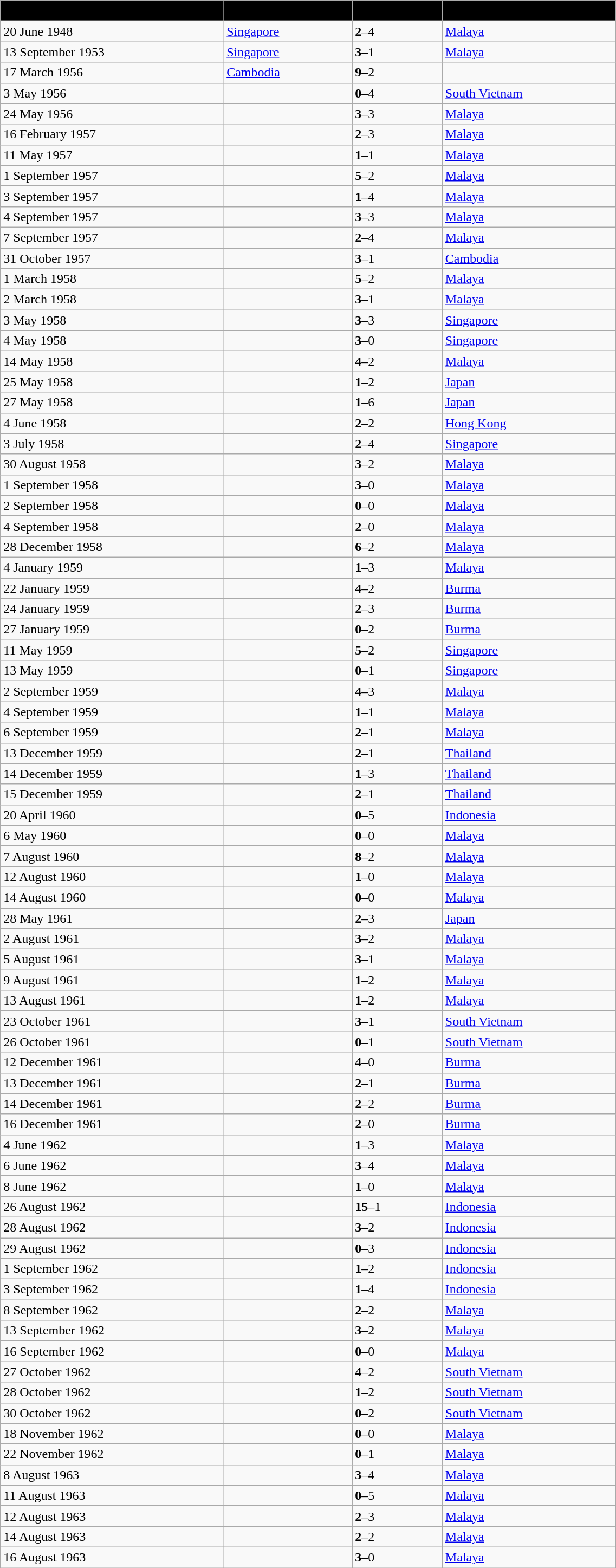<table width=60% class="wikitable">
<tr>
<th style="background:black;"><span>Date</span></th>
<th style="background:black;"><span>Opponent</span></th>
<th style="background:black;"><span>Score<strong>*</strong></span></th>
<th style="background:black;"><span>Venue</span></th>
</tr>
<tr>
<td>20 June 1948</td>
<td> <a href='#'>Singapore</a></td>
<td><strong>2</strong>–4</td>
<td> <a href='#'>Malaya</a></td>
</tr>
<tr>
<td>13 September 1953</td>
<td> <a href='#'>Singapore</a></td>
<td><strong>3</strong>–1</td>
<td> <a href='#'>Malaya</a></td>
</tr>
<tr>
<td>17 March 1956</td>
<td> <a href='#'>Cambodia</a></td>
<td><strong>9</strong>–2</td>
<td></td>
</tr>
<tr>
<td>3 May 1956</td>
<td></td>
<td><strong>0</strong>–4</td>
<td> <a href='#'>South Vietnam</a></td>
</tr>
<tr>
<td>24 May 1956</td>
<td></td>
<td><strong>3</strong>–3</td>
<td> <a href='#'>Malaya</a></td>
</tr>
<tr>
<td>16 February 1957</td>
<td></td>
<td><strong>2</strong>–3</td>
<td> <a href='#'>Malaya</a></td>
</tr>
<tr>
<td>11 May 1957</td>
<td></td>
<td><strong>1</strong>–1</td>
<td> <a href='#'>Malaya</a></td>
</tr>
<tr>
<td>1 September 1957</td>
<td></td>
<td><strong>5</strong>–2</td>
<td> <a href='#'>Malaya</a></td>
</tr>
<tr>
<td>3 September 1957</td>
<td></td>
<td><strong>1</strong>–4</td>
<td> <a href='#'>Malaya</a></td>
</tr>
<tr>
<td>4 September 1957</td>
<td></td>
<td><strong>3</strong>–3</td>
<td> <a href='#'>Malaya</a></td>
</tr>
<tr>
<td>7 September 1957</td>
<td></td>
<td><strong>2</strong>–4</td>
<td> <a href='#'>Malaya</a></td>
</tr>
<tr>
<td>31 October 1957</td>
<td></td>
<td><strong>3</strong>–1</td>
<td> <a href='#'>Cambodia</a></td>
</tr>
<tr>
<td>1 March 1958</td>
<td></td>
<td><strong>5</strong>–2</td>
<td> <a href='#'>Malaya</a></td>
</tr>
<tr>
<td>2 March 1958</td>
<td></td>
<td><strong>3</strong>–1</td>
<td> <a href='#'>Malaya</a></td>
</tr>
<tr>
<td>3 May 1958</td>
<td></td>
<td><strong>3</strong>–3</td>
<td> <a href='#'>Singapore</a></td>
</tr>
<tr>
<td>4 May 1958</td>
<td></td>
<td><strong>3</strong>–0</td>
<td> <a href='#'>Singapore</a></td>
</tr>
<tr>
<td>14 May 1958</td>
<td></td>
<td><strong>4</strong>–2</td>
<td> <a href='#'>Malaya</a></td>
</tr>
<tr>
<td>25 May 1958</td>
<td></td>
<td><strong>1</strong>–2</td>
<td> <a href='#'>Japan</a></td>
</tr>
<tr>
<td>27 May 1958</td>
<td></td>
<td><strong>1</strong>–6</td>
<td> <a href='#'>Japan</a></td>
</tr>
<tr>
<td>4 June 1958</td>
<td></td>
<td><strong>2</strong>–2</td>
<td> <a href='#'>Hong Kong</a></td>
</tr>
<tr>
<td>3 July 1958</td>
<td></td>
<td><strong>2</strong>–4</td>
<td> <a href='#'>Singapore</a></td>
</tr>
<tr>
<td>30 August 1958</td>
<td></td>
<td><strong>3</strong>–2</td>
<td> <a href='#'>Malaya</a></td>
</tr>
<tr>
<td>1 September 1958</td>
<td></td>
<td><strong>3</strong>–0</td>
<td> <a href='#'>Malaya</a></td>
</tr>
<tr>
<td>2 September 1958</td>
<td></td>
<td><strong>0</strong>–0</td>
<td> <a href='#'>Malaya</a></td>
</tr>
<tr>
<td>4 September 1958</td>
<td></td>
<td><strong>2</strong>–0</td>
<td> <a href='#'>Malaya</a></td>
</tr>
<tr>
<td>28 December 1958</td>
<td></td>
<td><strong>6</strong>–2</td>
<td> <a href='#'>Malaya</a></td>
</tr>
<tr>
<td>4 January 1959</td>
<td></td>
<td><strong>1</strong>–3</td>
<td> <a href='#'>Malaya</a></td>
</tr>
<tr>
<td>22 January 1959</td>
<td></td>
<td><strong>4</strong>–2</td>
<td> <a href='#'>Burma</a></td>
</tr>
<tr>
<td>24 January 1959</td>
<td></td>
<td><strong>2</strong>–3</td>
<td> <a href='#'>Burma</a></td>
</tr>
<tr>
<td>27 January 1959</td>
<td></td>
<td><strong>0</strong>–2</td>
<td> <a href='#'>Burma</a></td>
</tr>
<tr>
<td>11 May 1959</td>
<td></td>
<td><strong>5</strong>–2</td>
<td> <a href='#'>Singapore</a></td>
</tr>
<tr>
<td>13 May 1959</td>
<td></td>
<td><strong>0</strong>–1</td>
<td> <a href='#'>Singapore</a></td>
</tr>
<tr>
<td>2 September 1959</td>
<td></td>
<td><strong>4</strong>–3</td>
<td> <a href='#'>Malaya</a></td>
</tr>
<tr>
<td>4 September 1959</td>
<td></td>
<td><strong>1</strong>–1</td>
<td> <a href='#'>Malaya</a></td>
</tr>
<tr>
<td>6 September 1959</td>
<td></td>
<td><strong>2</strong>–1</td>
<td> <a href='#'>Malaya</a></td>
</tr>
<tr>
<td>13 December 1959</td>
<td></td>
<td><strong>2</strong>–1</td>
<td> <a href='#'>Thailand</a></td>
</tr>
<tr>
<td>14 December 1959</td>
<td></td>
<td><strong>1</strong>–3</td>
<td> <a href='#'>Thailand</a></td>
</tr>
<tr>
<td>15 December 1959</td>
<td></td>
<td><strong>2</strong>–1</td>
<td> <a href='#'>Thailand</a></td>
</tr>
<tr>
<td>20 April 1960</td>
<td></td>
<td><strong>0</strong>–5</td>
<td> <a href='#'>Indonesia</a></td>
</tr>
<tr>
<td>6 May 1960</td>
<td></td>
<td><strong>0</strong>–0</td>
<td> <a href='#'>Malaya</a></td>
</tr>
<tr>
<td>7 August 1960</td>
<td></td>
<td><strong>8</strong>–2</td>
<td> <a href='#'>Malaya</a></td>
</tr>
<tr>
<td>12 August 1960</td>
<td></td>
<td><strong>1</strong>–0</td>
<td> <a href='#'>Malaya</a></td>
</tr>
<tr>
<td>14 August 1960</td>
<td></td>
<td><strong>0</strong>–0</td>
<td> <a href='#'>Malaya</a></td>
</tr>
<tr>
<td>28 May 1961</td>
<td></td>
<td><strong>2</strong>–3</td>
<td> <a href='#'>Japan</a></td>
</tr>
<tr>
<td>2 August 1961</td>
<td></td>
<td><strong>3</strong>–2</td>
<td> <a href='#'>Malaya</a></td>
</tr>
<tr>
<td>5 August 1961</td>
<td></td>
<td><strong>3</strong>–1</td>
<td> <a href='#'>Malaya</a></td>
</tr>
<tr>
<td>9 August 1961</td>
<td></td>
<td><strong>1</strong>–2</td>
<td> <a href='#'>Malaya</a></td>
</tr>
<tr>
<td>13 August 1961</td>
<td></td>
<td><strong>1</strong>–2</td>
<td> <a href='#'>Malaya</a></td>
</tr>
<tr>
<td>23 October 1961</td>
<td></td>
<td><strong>3</strong>–1</td>
<td> <a href='#'>South Vietnam</a></td>
</tr>
<tr>
<td>26 October 1961</td>
<td></td>
<td><strong>0</strong>–1</td>
<td> <a href='#'>South Vietnam</a></td>
</tr>
<tr>
<td>12 December 1961</td>
<td></td>
<td><strong>4</strong>–0</td>
<td> <a href='#'>Burma</a></td>
</tr>
<tr>
<td>13 December 1961</td>
<td></td>
<td><strong>2</strong>–1</td>
<td> <a href='#'>Burma</a></td>
</tr>
<tr>
<td>14 December 1961</td>
<td></td>
<td><strong>2</strong>–2</td>
<td> <a href='#'>Burma</a></td>
</tr>
<tr>
<td>16 December 1961</td>
<td></td>
<td><strong>2</strong>–0</td>
<td> <a href='#'>Burma</a></td>
</tr>
<tr>
<td>4 June 1962</td>
<td></td>
<td><strong>1</strong>–3</td>
<td> <a href='#'>Malaya</a></td>
</tr>
<tr>
<td>6 June 1962</td>
<td></td>
<td><strong>3</strong>–4</td>
<td> <a href='#'>Malaya</a></td>
</tr>
<tr>
<td>8 June 1962</td>
<td></td>
<td><strong>1</strong>–0</td>
<td> <a href='#'>Malaya</a></td>
</tr>
<tr>
<td>26 August 1962</td>
<td></td>
<td><strong>15</strong>–1</td>
<td> <a href='#'>Indonesia</a></td>
</tr>
<tr>
<td>28 August 1962</td>
<td></td>
<td><strong>3</strong>–2</td>
<td> <a href='#'>Indonesia</a></td>
</tr>
<tr>
<td>29 August 1962</td>
<td></td>
<td><strong>0</strong>–3</td>
<td> <a href='#'>Indonesia</a></td>
</tr>
<tr>
<td>1 September 1962</td>
<td></td>
<td><strong>1</strong>–2</td>
<td> <a href='#'>Indonesia</a></td>
</tr>
<tr>
<td>3 September 1962</td>
<td></td>
<td><strong>1</strong>–4</td>
<td> <a href='#'>Indonesia</a></td>
</tr>
<tr>
<td>8 September 1962</td>
<td></td>
<td><strong>2</strong>–2</td>
<td> <a href='#'>Malaya</a></td>
</tr>
<tr>
<td>13 September 1962</td>
<td></td>
<td><strong>3</strong>–2</td>
<td> <a href='#'>Malaya</a></td>
</tr>
<tr>
<td>16 September 1962</td>
<td></td>
<td><strong>0</strong>–0</td>
<td> <a href='#'>Malaya</a></td>
</tr>
<tr>
<td>27 October 1962</td>
<td></td>
<td><strong>4</strong>–2</td>
<td> <a href='#'>South Vietnam</a></td>
</tr>
<tr>
<td>28 October 1962</td>
<td></td>
<td><strong>1</strong>–2</td>
<td> <a href='#'>South Vietnam</a></td>
</tr>
<tr>
<td>30 October 1962</td>
<td></td>
<td><strong>0</strong>–2</td>
<td> <a href='#'>South Vietnam</a></td>
</tr>
<tr>
<td>18 November 1962</td>
<td></td>
<td><strong>0</strong>–0</td>
<td> <a href='#'>Malaya</a></td>
</tr>
<tr>
<td>22 November 1962</td>
<td></td>
<td><strong>0</strong>–1</td>
<td> <a href='#'>Malaya</a></td>
</tr>
<tr>
<td>8 August 1963</td>
<td></td>
<td><strong>3</strong>–4</td>
<td> <a href='#'>Malaya</a></td>
</tr>
<tr>
<td>11 August 1963</td>
<td></td>
<td><strong>0</strong>–5</td>
<td> <a href='#'>Malaya</a></td>
</tr>
<tr>
<td>12 August 1963</td>
<td></td>
<td><strong>2</strong>–3</td>
<td> <a href='#'>Malaya</a></td>
</tr>
<tr>
<td>14 August 1963</td>
<td></td>
<td><strong>2</strong>–2</td>
<td> <a href='#'>Malaya</a></td>
</tr>
<tr>
<td>16 August 1963</td>
<td></td>
<td><strong>3</strong>–0</td>
<td> <a href='#'>Malaya</a></td>
</tr>
</table>
